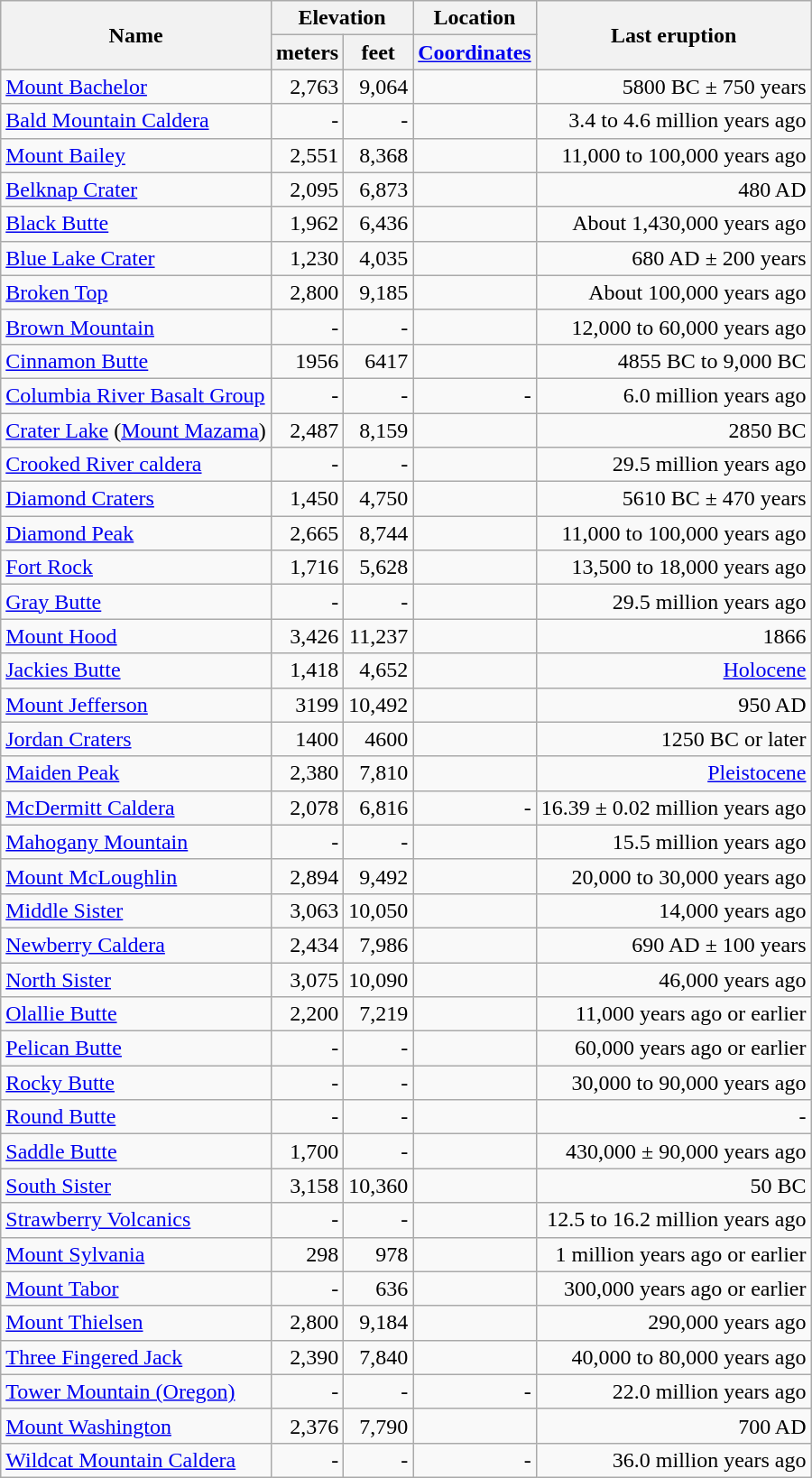<table class="wikitable sortable">
<tr>
<th rowspan="2">Name</th>
<th colspan="2">Elevation</th>
<th>Location</th>
<th rowspan="2">Last eruption</th>
</tr>
<tr>
<th>meters</th>
<th>feet</th>
<th><a href='#'>Coordinates</a></th>
</tr>
<tr style="text-align:right;">
<td style="text-align:left;"><a href='#'>Mount Bachelor</a></td>
<td>2,763</td>
<td>9,064</td>
<td></td>
<td>5800 BC ± 750 years</td>
</tr>
<tr style="text-align:right;">
<td style="text-align:left;"><a href='#'>Bald Mountain Caldera</a></td>
<td>-</td>
<td>-</td>
<td></td>
<td>3.4 to 4.6 million years ago</td>
</tr>
<tr style="text-align:right;">
<td style="text-align:left;"><a href='#'>Mount Bailey</a></td>
<td>2,551</td>
<td>8,368</td>
<td></td>
<td>11,000 to 100,000 years ago</td>
</tr>
<tr style="text-align:right;">
<td style="text-align:left;"><a href='#'>Belknap Crater</a></td>
<td>2,095</td>
<td>6,873</td>
<td></td>
<td>480 AD</td>
</tr>
<tr style="text-align:right;">
<td style="text-align:left;"><a href='#'>Black Butte</a></td>
<td>1,962</td>
<td>6,436</td>
<td></td>
<td>About 1,430,000 years ago</td>
</tr>
<tr style="text-align:right;">
<td style="text-align:left;"><a href='#'>Blue Lake Crater</a></td>
<td>1,230</td>
<td>4,035</td>
<td></td>
<td>680 AD ± 200 years</td>
</tr>
<tr style="text-align:right;">
<td style="text-align:left;"><a href='#'>Broken Top</a></td>
<td>2,800</td>
<td>9,185</td>
<td></td>
<td>About 100,000 years ago</td>
</tr>
<tr style="text-align:right;">
<td style="text-align:left;"><a href='#'>Brown Mountain</a></td>
<td>-</td>
<td>-</td>
<td></td>
<td>12,000 to 60,000 years ago</td>
</tr>
<tr style="text-align:right;">
<td style="text-align:left;"><a href='#'>Cinnamon Butte</a></td>
<td>1956</td>
<td>6417</td>
<td></td>
<td>4855 BC to 9,000 BC</td>
</tr>
<tr style="text-align:right;">
<td style="text-align:left;"><a href='#'>Columbia River Basalt Group</a></td>
<td>-</td>
<td>-</td>
<td>-</td>
<td>6.0 million years ago</td>
</tr>
<tr style="text-align:right;">
<td style="text-align:left;"><a href='#'>Crater Lake</a> (<a href='#'>Mount Mazama</a>)</td>
<td>2,487</td>
<td>8,159</td>
<td></td>
<td>2850 BC</td>
</tr>
<tr style="text-align:right;">
<td style="text-align:left;"><a href='#'>Crooked River caldera</a></td>
<td>-</td>
<td>-</td>
<td></td>
<td>29.5 million years ago</td>
</tr>
<tr style="text-align:right;">
<td style="text-align:left;"><a href='#'>Diamond Craters</a></td>
<td>1,450</td>
<td>4,750</td>
<td></td>
<td>5610 BC ± 470 years</td>
</tr>
<tr style="text-align:right;">
<td style="text-align:left;"><a href='#'>Diamond Peak</a></td>
<td>2,665</td>
<td>8,744</td>
<td></td>
<td>11,000 to 100,000 years ago</td>
</tr>
<tr style="text-align:right;">
<td style="text-align:left;"><a href='#'>Fort Rock</a></td>
<td>1,716</td>
<td>5,628</td>
<td></td>
<td>13,500 to 18,000 years ago</td>
</tr>
<tr style="text-align:right;">
<td style="text-align:left;"><a href='#'>Gray Butte</a></td>
<td>-</td>
<td>-</td>
<td></td>
<td>29.5 million years ago</td>
</tr>
<tr style="text-align:right;">
<td style="text-align:left;"><a href='#'>Mount Hood</a></td>
<td>3,426</td>
<td>11,237</td>
<td></td>
<td>1866 </td>
</tr>
<tr style="text-align:right;">
<td style="text-align:left;"><a href='#'>Jackies Butte</a></td>
<td>1,418</td>
<td>4,652</td>
<td></td>
<td><a href='#'>Holocene</a></td>
</tr>
<tr style="text-align:right;">
<td style="text-align:left;"><a href='#'>Mount Jefferson</a></td>
<td>3199</td>
<td>10,492</td>
<td></td>
<td>950 AD</td>
</tr>
<tr style="text-align:right;">
<td style="text-align:left;"><a href='#'>Jordan Craters</a></td>
<td>1400</td>
<td>4600</td>
<td></td>
<td>1250 BC or later</td>
</tr>
<tr style="text-align:right;">
<td style="text-align:left;"><a href='#'>Maiden Peak</a></td>
<td>2,380</td>
<td>7,810</td>
<td></td>
<td><a href='#'>Pleistocene</a></td>
</tr>
<tr style="text-align:right;">
<td style="text-align:left;"><a href='#'>McDermitt Caldera</a></td>
<td>2,078</td>
<td>6,816</td>
<td>-</td>
<td>16.39 ± 0.02 million years ago</td>
</tr>
<tr style="text-align:right;">
<td style="text-align:left;"><a href='#'>Mahogany Mountain</a></td>
<td>-</td>
<td>-</td>
<td></td>
<td>15.5 million years ago</td>
</tr>
<tr style="text-align:right;">
<td style="text-align:left;"><a href='#'>Mount McLoughlin</a></td>
<td>2,894</td>
<td>9,492</td>
<td></td>
<td>20,000 to 30,000 years ago</td>
</tr>
<tr style="text-align:right;">
<td style="text-align:left;"><a href='#'>Middle Sister</a></td>
<td>3,063</td>
<td>10,050</td>
<td></td>
<td>14,000 years ago</td>
</tr>
<tr style="text-align:right;">
<td style="text-align:left;"><a href='#'>Newberry Caldera</a></td>
<td>2,434</td>
<td>7,986</td>
<td></td>
<td>690 AD ± 100 years</td>
</tr>
<tr style="text-align:right;">
<td style="text-align:left;"><a href='#'>North Sister</a></td>
<td>3,075</td>
<td>10,090</td>
<td></td>
<td>46,000 years ago</td>
</tr>
<tr style="text-align:right;">
<td style="text-align:left;"><a href='#'>Olallie Butte</a></td>
<td>2,200</td>
<td>7,219</td>
<td></td>
<td>11,000 years ago or earlier</td>
</tr>
<tr style="text-align:right;">
<td style="text-align:left;"><a href='#'>Pelican Butte</a></td>
<td>-</td>
<td>-</td>
<td></td>
<td>60,000 years ago or earlier</td>
</tr>
<tr style="text-align:right;">
<td style="text-align:left;"><a href='#'>Rocky Butte</a></td>
<td>-</td>
<td>-</td>
<td></td>
<td>30,000 to 90,000 years ago</td>
</tr>
<tr style="text-align:right;">
<td style="text-align:left;"><a href='#'>Round Butte</a></td>
<td>-</td>
<td>-</td>
<td></td>
<td>-</td>
</tr>
<tr style="text-align:right;">
<td style="text-align:left;"><a href='#'>Saddle Butte</a></td>
<td>1,700</td>
<td>-</td>
<td></td>
<td>430,000 ± 90,000 years ago</td>
</tr>
<tr style="text-align:right;">
<td style="text-align:left;"><a href='#'>South Sister</a></td>
<td>3,158</td>
<td>10,360</td>
<td></td>
<td>50 BC</td>
</tr>
<tr style="text-align:right;">
<td style="text-align:left;"><a href='#'>Strawberry Volcanics</a></td>
<td>-</td>
<td>-</td>
<td></td>
<td>12.5 to 16.2 million years ago</td>
</tr>
<tr style="text-align:right;">
<td style="text-align:left;"><a href='#'>Mount Sylvania</a></td>
<td>298</td>
<td>978</td>
<td></td>
<td>1 million years ago or earlier</td>
</tr>
<tr style="text-align:right;">
<td style="text-align:left;"><a href='#'>Mount Tabor</a></td>
<td>-</td>
<td>636</td>
<td></td>
<td>300,000 years ago or earlier</td>
</tr>
<tr style="text-align:right;">
<td style="text-align:left;"><a href='#'>Mount Thielsen</a></td>
<td>2,800</td>
<td>9,184</td>
<td></td>
<td>290,000 years ago</td>
</tr>
<tr style="text-align:right;">
<td style="text-align:left;"><a href='#'>Three Fingered Jack</a></td>
<td>2,390</td>
<td>7,840</td>
<td></td>
<td>40,000 to 80,000 years ago</td>
</tr>
<tr style="text-align:right;">
<td style="text-align:left;"><a href='#'>Tower Mountain (Oregon)</a></td>
<td>-</td>
<td>-</td>
<td>-</td>
<td>22.0 million years ago</td>
</tr>
<tr style="text-align:right;">
<td style="text-align:left;"><a href='#'>Mount Washington</a></td>
<td>2,376</td>
<td>7,790</td>
<td></td>
<td>700 AD</td>
</tr>
<tr style="text-align:right;">
<td style="text-align:left;"><a href='#'>Wildcat Mountain Caldera</a></td>
<td>-</td>
<td>-</td>
<td>-</td>
<td>36.0 million years ago</td>
</tr>
</table>
